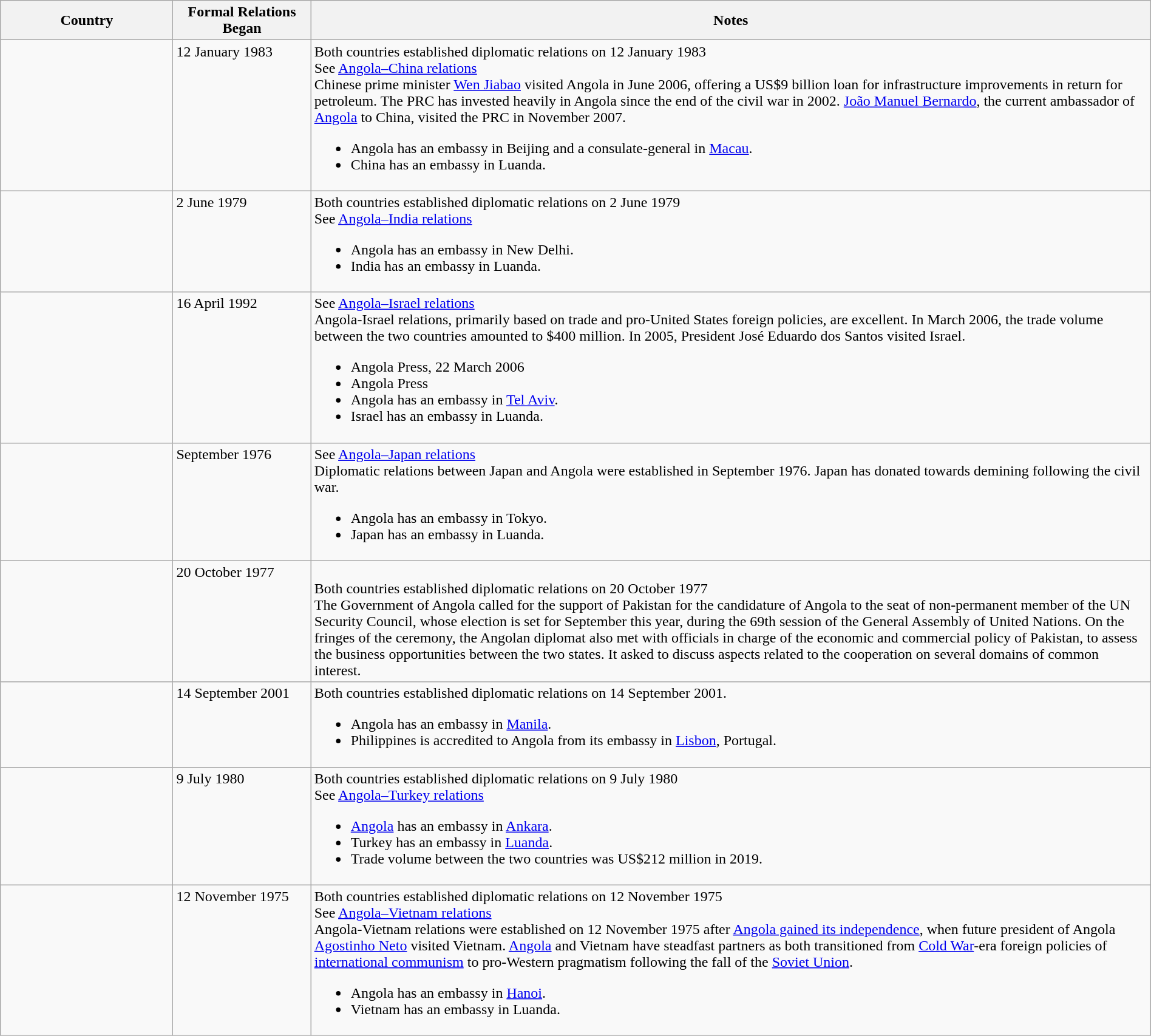<table class="wikitable sortable" style="width:100%; margin:auto;">
<tr>
<th style="width:15%;">Country</th>
<th style="width:12%;">Formal Relations Began</th>
<th>Notes</th>
</tr>
<tr valign="top">
<td></td>
<td>12 January 1983</td>
<td>Both countries established diplomatic relations on 12 January 1983<br>See <a href='#'>Angola–China relations</a><br>Chinese prime minister <a href='#'>Wen Jiabao</a> visited Angola in June 2006, offering a US$9 billion loan for infrastructure improvements in return for petroleum. The PRC has invested heavily in Angola since the end of the civil war in 2002. <a href='#'>João Manuel Bernardo</a>, the current ambassador of <a href='#'>Angola</a> to China, visited the PRC in November 2007.<ul><li>Angola has an embassy in Beijing and a consulate-general in <a href='#'>Macau</a>.</li><li>China has an embassy in Luanda.</li></ul></td>
</tr>
<tr valign="top">
<td></td>
<td>2 June 1979</td>
<td>Both countries established diplomatic relations on 2 June 1979<br>See <a href='#'>Angola–India relations</a><ul><li>Angola has an embassy in New Delhi.</li><li>India has an embassy in Luanda.</li></ul></td>
</tr>
<tr valign="top">
<td></td>
<td>16 April 1992</td>
<td>See <a href='#'>Angola–Israel relations</a><br>Angola-Israel relations, primarily based on trade and pro-United States foreign policies, are excellent. In March 2006, the trade volume between the two countries amounted to $400 million. In 2005, President José Eduardo dos Santos visited Israel.<ul><li> Angola Press, 22 March 2006</li><li> Angola Press</li><li>Angola has an embassy in <a href='#'>Tel Aviv</a>.</li><li>Israel has an embassy in Luanda.</li></ul></td>
</tr>
<tr valign="top">
<td></td>
<td>September 1976</td>
<td>See <a href='#'>Angola–Japan relations</a><br>Diplomatic relations between Japan and Angola were established in September 1976. Japan has donated towards demining following the civil war.<ul><li>Angola has an embassy in Tokyo.</li><li>Japan has an embassy in Luanda.</li></ul></td>
</tr>
<tr valign="top">
<td></td>
<td>20 October 1977</td>
<td><br>Both countries established diplomatic relations on 20 October 1977<br>The Government of Angola called for the support of Pakistan for the candidature of Angola to the seat of non-permanent member of the UN Security Council, whose election is set for September this year, during the 69th session of the General Assembly of United Nations. On the fringes of the ceremony, the Angolan diplomat also met with officials in charge of the economic and commercial policy of Pakistan, to assess the business opportunities between the two states. It asked to discuss aspects related to the cooperation on several domains of common interest.</td>
</tr>
<tr valign="top">
<td></td>
<td>14 September 2001</td>
<td>Both countries established diplomatic relations on 14 September 2001.<br><ul><li>Angola has an embassy in <a href='#'>Manila</a>.</li><li>Philippines is accredited to Angola from its embassy in <a href='#'>Lisbon</a>, Portugal.</li></ul></td>
</tr>
<tr valign="top">
<td></td>
<td>9 July 1980</td>
<td>Both countries established diplomatic relations on 9 July 1980<br>See <a href='#'>Angola–Turkey relations</a><ul><li><a href='#'>Angola</a> has an embassy in <a href='#'>Ankara</a>.</li><li>Turkey has an embassy in <a href='#'>Luanda</a>.</li><li>Trade volume between the two countries was US$212 million in 2019.</li></ul></td>
</tr>
<tr valign="top">
<td></td>
<td>12 November 1975</td>
<td>Both countries established diplomatic relations on 12 November 1975<br>See <a href='#'>Angola–Vietnam relations</a><br>Angola-Vietnam relations were established on 12 November 1975 after <a href='#'>Angola gained its independence</a>, when future president of Angola <a href='#'>Agostinho Neto</a> visited Vietnam. <a href='#'>Angola</a> and Vietnam have steadfast partners as both transitioned from <a href='#'>Cold War</a>-era foreign policies of <a href='#'>international communism</a> to pro-Western pragmatism following the fall of the <a href='#'>Soviet Union</a>.<ul><li>Angola has an embassy in <a href='#'>Hanoi</a>.</li><li>Vietnam has an embassy in Luanda.</li></ul></td>
</tr>
</table>
